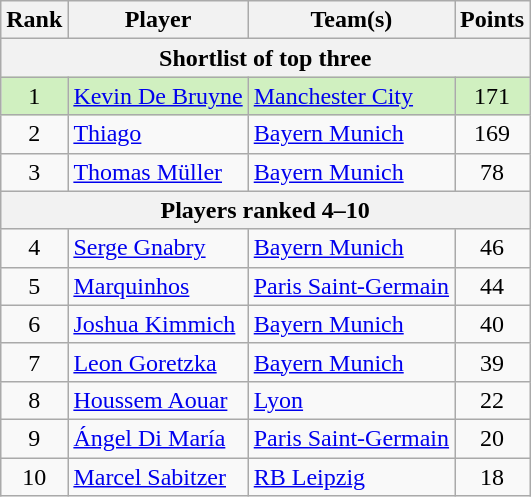<table class="wikitable" style="text-align:center">
<tr>
<th>Rank</th>
<th>Player</th>
<th>Team(s)</th>
<th>Points</th>
</tr>
<tr>
<th colspan=4>Shortlist of top three</th>
</tr>
<tr bgcolor="#D0F0C0">
<td>1</td>
<td align=left> <a href='#'>Kevin De Bruyne</a></td>
<td align=left> <a href='#'>Manchester City</a></td>
<td>171</td>
</tr>
<tr>
<td>2</td>
<td align=left> <a href='#'>Thiago</a></td>
<td align=left> <a href='#'>Bayern Munich</a></td>
<td>169</td>
</tr>
<tr>
<td>3</td>
<td align=left> <a href='#'>Thomas Müller</a></td>
<td align=left> <a href='#'>Bayern Munich</a></td>
<td>78</td>
</tr>
<tr>
<th colspan=4>Players ranked 4–10</th>
</tr>
<tr>
<td>4</td>
<td align=left> <a href='#'>Serge Gnabry</a></td>
<td align=left> <a href='#'>Bayern Munich</a></td>
<td>46</td>
</tr>
<tr>
<td>5</td>
<td align=left> <a href='#'>Marquinhos</a></td>
<td align=left> <a href='#'>Paris Saint-Germain</a></td>
<td>44</td>
</tr>
<tr>
<td>6</td>
<td align=left> <a href='#'>Joshua Kimmich</a></td>
<td align=left> <a href='#'>Bayern Munich</a></td>
<td>40</td>
</tr>
<tr>
<td>7</td>
<td align=left> <a href='#'>Leon Goretzka</a></td>
<td align=left> <a href='#'>Bayern Munich</a></td>
<td>39</td>
</tr>
<tr>
<td>8</td>
<td align=left> <a href='#'>Houssem Aouar</a></td>
<td align=left> <a href='#'>Lyon</a></td>
<td>22</td>
</tr>
<tr>
<td>9</td>
<td align=left> <a href='#'>Ángel Di María</a></td>
<td align=left> <a href='#'>Paris Saint-Germain</a></td>
<td>20</td>
</tr>
<tr>
<td>10</td>
<td align=left> <a href='#'>Marcel Sabitzer</a></td>
<td align=left> <a href='#'>RB Leipzig</a></td>
<td>18</td>
</tr>
</table>
